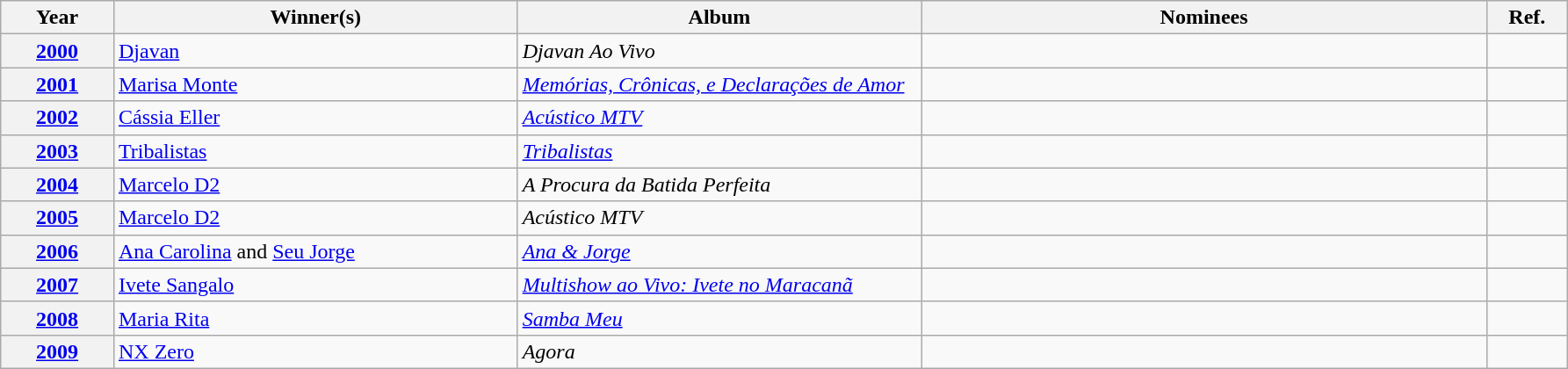<table class="wikitable">
<tr>
<th width="7%">Year</th>
<th width="25%">Winner(s)</th>
<th width="25%">Album</th>
<th width="35%" class=unsortable>Nominees</th>
<th width="5%" class=unsortable>Ref.</th>
</tr>
<tr>
<th scope="row" align="center"><a href='#'>2000</a></th>
<td><a href='#'>Djavan</a></td>
<td><em>Djavan Ao Vivo</em></td>
<td></td>
<td></td>
</tr>
<tr>
<th scope="row" align="center"><a href='#'>2001</a></th>
<td><a href='#'>Marisa Monte</a></td>
<td><em><a href='#'>Memórias, Crônicas, e Declarações de Amor</a></em></td>
<td></td>
<td></td>
</tr>
<tr>
<th scope="row" align="center"><a href='#'>2002</a></th>
<td><a href='#'>Cássia Eller</a></td>
<td><em><a href='#'>Acústico MTV</a></em></td>
<td></td>
<td></td>
</tr>
<tr>
<th scope="row" align="center"><a href='#'>2003</a></th>
<td><a href='#'>Tribalistas</a></td>
<td><em><a href='#'>Tribalistas</a></em></td>
<td></td>
<td></td>
</tr>
<tr>
<th scope="row" align="center"><a href='#'>2004</a></th>
<td><a href='#'>Marcelo D2</a></td>
<td><em>A Procura da Batida Perfeita</em></td>
<td></td>
<td></td>
</tr>
<tr>
<th scope="row" align="center"><a href='#'>2005</a></th>
<td><a href='#'>Marcelo D2</a></td>
<td><em>Acústico MTV</em></td>
<td></td>
<td></td>
</tr>
<tr>
<th scope="row" align="center"><a href='#'>2006</a></th>
<td><a href='#'>Ana Carolina</a> and <a href='#'>Seu Jorge</a></td>
<td><em><a href='#'>Ana & Jorge</a></em></td>
<td></td>
<td></td>
</tr>
<tr>
<th scope="row" align="center"><a href='#'>2007</a></th>
<td><a href='#'>Ivete Sangalo</a></td>
<td><em><a href='#'>Multishow ao Vivo: Ivete no Maracanã</a></em></td>
<td></td>
<td></td>
</tr>
<tr>
<th scope="row" align="center"><a href='#'>2008</a></th>
<td><a href='#'>Maria Rita</a></td>
<td><em><a href='#'>Samba Meu</a></em></td>
<td></td>
<td></td>
</tr>
<tr>
<th scope="row" align="center"><a href='#'>2009</a></th>
<td><a href='#'>NX Zero</a></td>
<td><em>Agora</em></td>
<td></td>
<td></td>
</tr>
</table>
